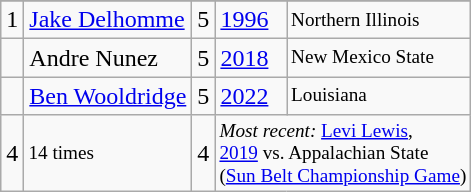<table class="wikitable">
<tr>
</tr>
<tr>
<td>1</td>
<td><a href='#'>Jake Delhomme</a></td>
<td>5</td>
<td><a href='#'>1996</a></td>
<td style="font-size:80%;">Northern Illinois</td>
</tr>
<tr>
<td></td>
<td>Andre Nunez</td>
<td>5</td>
<td><a href='#'>2018</a></td>
<td style="font-size:80%;">New Mexico State</td>
</tr>
<tr>
<td></td>
<td><a href='#'>Ben Wooldridge</a></td>
<td>5</td>
<td><a href='#'>2022</a></td>
<td style="font-size:80%;">Louisiana</td>
</tr>
<tr>
<td>4</td>
<td style="font-size:80%;">14 times</td>
<td>4</td>
<td colspan=2 style="font-size:80%;"><em>Most recent:</em> <a href='#'>Levi Lewis</a>,<br><a href='#'>2019</a> vs. Appalachian State<br>(<a href='#'>Sun Belt Championship Game</a>)</td>
</tr>
</table>
